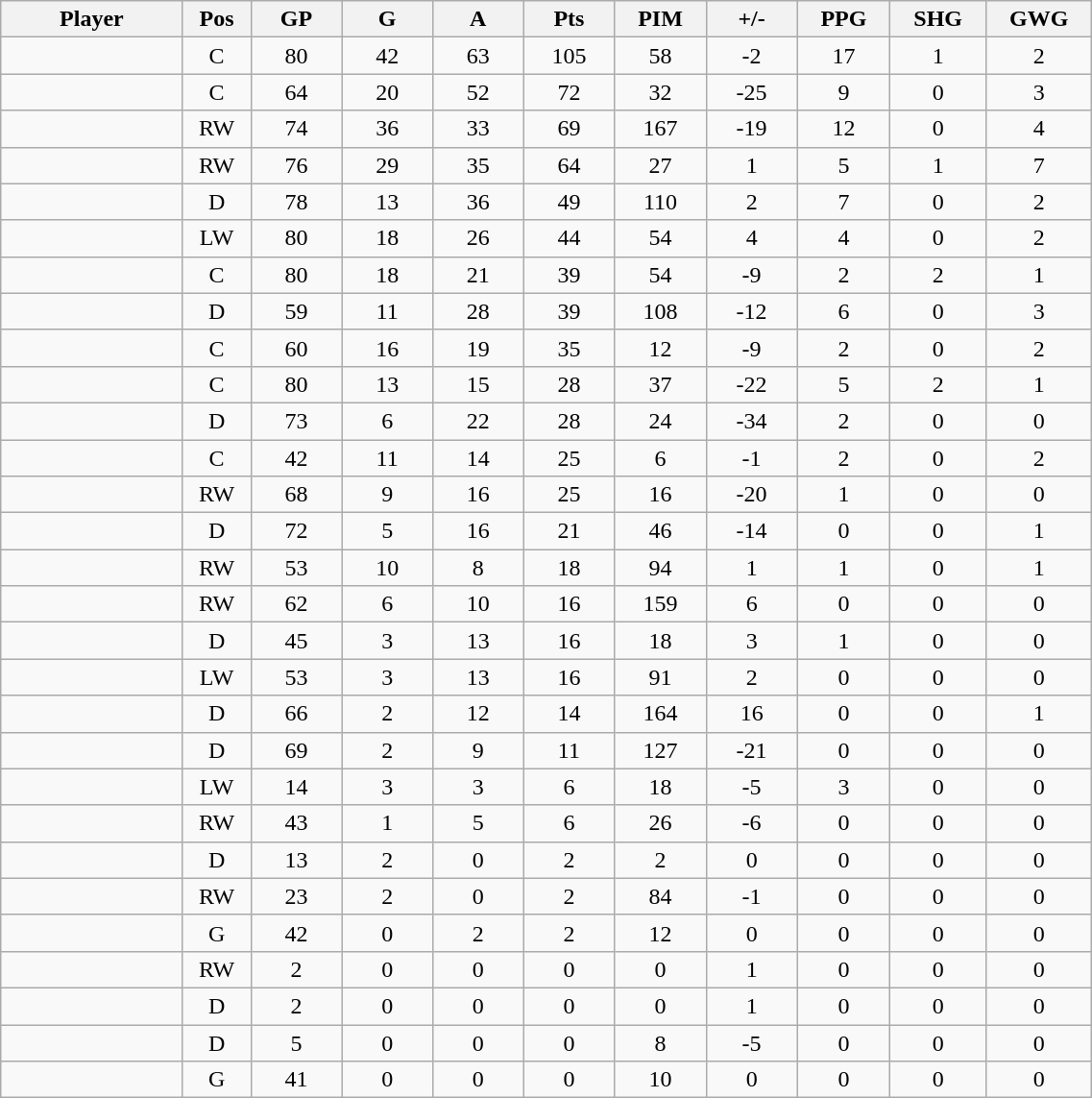<table class="wikitable sortable" width="60%">
<tr ALIGN="center">
<th bgcolor="#DDDDFF" width="10%">Player</th>
<th bgcolor="#DDDDFF" width="3%" title="Position">Pos</th>
<th bgcolor="#DDDDFF" width="5%" title="Games played">GP</th>
<th bgcolor="#DDDDFF" width="5%" title="Goals">G</th>
<th bgcolor="#DDDDFF" width="5%" title="Assists">A</th>
<th bgcolor="#DDDDFF" width="5%" title="Points">Pts</th>
<th bgcolor="#DDDDFF" width="5%" title="Penalties in Minutes">PIM</th>
<th bgcolor="#DDDDFF" width="5%" title="Plus/minus">+/-</th>
<th bgcolor="#DDDDFF" width="5%" title="Power play goals">PPG</th>
<th bgcolor="#DDDDFF" width="5%" title="Short-handed goals">SHG</th>
<th bgcolor="#DDDDFF" width="5%" title="Game-winning goals">GWG</th>
</tr>
<tr align="center">
<td align="right"></td>
<td>C</td>
<td>80</td>
<td>42</td>
<td>63</td>
<td>105</td>
<td>58</td>
<td>-2</td>
<td>17</td>
<td>1</td>
<td>2</td>
</tr>
<tr align="center">
<td align="right"></td>
<td>C</td>
<td>64</td>
<td>20</td>
<td>52</td>
<td>72</td>
<td>32</td>
<td>-25</td>
<td>9</td>
<td>0</td>
<td>3</td>
</tr>
<tr align="center">
<td align="right"></td>
<td>RW</td>
<td>74</td>
<td>36</td>
<td>33</td>
<td>69</td>
<td>167</td>
<td>-19</td>
<td>12</td>
<td>0</td>
<td>4</td>
</tr>
<tr align="center">
<td align="right"></td>
<td>RW</td>
<td>76</td>
<td>29</td>
<td>35</td>
<td>64</td>
<td>27</td>
<td>1</td>
<td>5</td>
<td>1</td>
<td>7</td>
</tr>
<tr align="center">
<td align="right"></td>
<td>D</td>
<td>78</td>
<td>13</td>
<td>36</td>
<td>49</td>
<td>110</td>
<td>2</td>
<td>7</td>
<td>0</td>
<td>2</td>
</tr>
<tr align="center">
<td align="right"></td>
<td>LW</td>
<td>80</td>
<td>18</td>
<td>26</td>
<td>44</td>
<td>54</td>
<td>4</td>
<td>4</td>
<td>0</td>
<td>2</td>
</tr>
<tr align="center">
<td align="right"></td>
<td>C</td>
<td>80</td>
<td>18</td>
<td>21</td>
<td>39</td>
<td>54</td>
<td>-9</td>
<td>2</td>
<td>2</td>
<td>1</td>
</tr>
<tr align="center">
<td align="right"></td>
<td>D</td>
<td>59</td>
<td>11</td>
<td>28</td>
<td>39</td>
<td>108</td>
<td>-12</td>
<td>6</td>
<td>0</td>
<td>3</td>
</tr>
<tr align="center">
<td align="right"></td>
<td>C</td>
<td>60</td>
<td>16</td>
<td>19</td>
<td>35</td>
<td>12</td>
<td>-9</td>
<td>2</td>
<td>0</td>
<td>2</td>
</tr>
<tr align="center">
<td align="right"></td>
<td>C</td>
<td>80</td>
<td>13</td>
<td>15</td>
<td>28</td>
<td>37</td>
<td>-22</td>
<td>5</td>
<td>2</td>
<td>1</td>
</tr>
<tr align="center">
<td align="right"></td>
<td>D</td>
<td>73</td>
<td>6</td>
<td>22</td>
<td>28</td>
<td>24</td>
<td>-34</td>
<td>2</td>
<td>0</td>
<td>0</td>
</tr>
<tr align="center">
<td align="right"></td>
<td>C</td>
<td>42</td>
<td>11</td>
<td>14</td>
<td>25</td>
<td>6</td>
<td>-1</td>
<td>2</td>
<td>0</td>
<td>2</td>
</tr>
<tr align="center">
<td align="right"></td>
<td>RW</td>
<td>68</td>
<td>9</td>
<td>16</td>
<td>25</td>
<td>16</td>
<td>-20</td>
<td>1</td>
<td>0</td>
<td>0</td>
</tr>
<tr align="center">
<td align="right"></td>
<td>D</td>
<td>72</td>
<td>5</td>
<td>16</td>
<td>21</td>
<td>46</td>
<td>-14</td>
<td>0</td>
<td>0</td>
<td>1</td>
</tr>
<tr align="center">
<td align="right"></td>
<td>RW</td>
<td>53</td>
<td>10</td>
<td>8</td>
<td>18</td>
<td>94</td>
<td>1</td>
<td>1</td>
<td>0</td>
<td>1</td>
</tr>
<tr align="center">
<td align="right"></td>
<td>RW</td>
<td>62</td>
<td>6</td>
<td>10</td>
<td>16</td>
<td>159</td>
<td>6</td>
<td>0</td>
<td>0</td>
<td>0</td>
</tr>
<tr align="center">
<td align="right"></td>
<td>D</td>
<td>45</td>
<td>3</td>
<td>13</td>
<td>16</td>
<td>18</td>
<td>3</td>
<td>1</td>
<td>0</td>
<td>0</td>
</tr>
<tr align="center">
<td align="right"></td>
<td>LW</td>
<td>53</td>
<td>3</td>
<td>13</td>
<td>16</td>
<td>91</td>
<td>2</td>
<td>0</td>
<td>0</td>
<td>0</td>
</tr>
<tr align="center">
<td align="right"></td>
<td>D</td>
<td>66</td>
<td>2</td>
<td>12</td>
<td>14</td>
<td>164</td>
<td>16</td>
<td>0</td>
<td>0</td>
<td>1</td>
</tr>
<tr align="center">
<td align="right"></td>
<td>D</td>
<td>69</td>
<td>2</td>
<td>9</td>
<td>11</td>
<td>127</td>
<td>-21</td>
<td>0</td>
<td>0</td>
<td>0</td>
</tr>
<tr align="center">
<td align="right"></td>
<td>LW</td>
<td>14</td>
<td>3</td>
<td>3</td>
<td>6</td>
<td>18</td>
<td>-5</td>
<td>3</td>
<td>0</td>
<td>0</td>
</tr>
<tr align="center">
<td align="right"></td>
<td>RW</td>
<td>43</td>
<td>1</td>
<td>5</td>
<td>6</td>
<td>26</td>
<td>-6</td>
<td>0</td>
<td>0</td>
<td>0</td>
</tr>
<tr align="center">
<td align="right"></td>
<td>D</td>
<td>13</td>
<td>2</td>
<td>0</td>
<td>2</td>
<td>2</td>
<td>0</td>
<td>0</td>
<td>0</td>
<td>0</td>
</tr>
<tr align="center">
<td align="right"></td>
<td>RW</td>
<td>23</td>
<td>2</td>
<td>0</td>
<td>2</td>
<td>84</td>
<td>-1</td>
<td>0</td>
<td>0</td>
<td>0</td>
</tr>
<tr align="center">
<td align="right"></td>
<td>G</td>
<td>42</td>
<td>0</td>
<td>2</td>
<td>2</td>
<td>12</td>
<td>0</td>
<td>0</td>
<td>0</td>
<td>0</td>
</tr>
<tr align="center">
<td align="right"></td>
<td>RW</td>
<td>2</td>
<td>0</td>
<td>0</td>
<td>0</td>
<td>0</td>
<td>1</td>
<td>0</td>
<td>0</td>
<td>0</td>
</tr>
<tr align="center">
<td align="right"></td>
<td>D</td>
<td>2</td>
<td>0</td>
<td>0</td>
<td>0</td>
<td>0</td>
<td>1</td>
<td>0</td>
<td>0</td>
<td>0</td>
</tr>
<tr align="center">
<td align="right"></td>
<td>D</td>
<td>5</td>
<td>0</td>
<td>0</td>
<td>0</td>
<td>8</td>
<td>-5</td>
<td>0</td>
<td>0</td>
<td>0</td>
</tr>
<tr align="center">
<td align="right"></td>
<td>G</td>
<td>41</td>
<td>0</td>
<td>0</td>
<td>0</td>
<td>10</td>
<td>0</td>
<td>0</td>
<td>0</td>
<td>0</td>
</tr>
</table>
